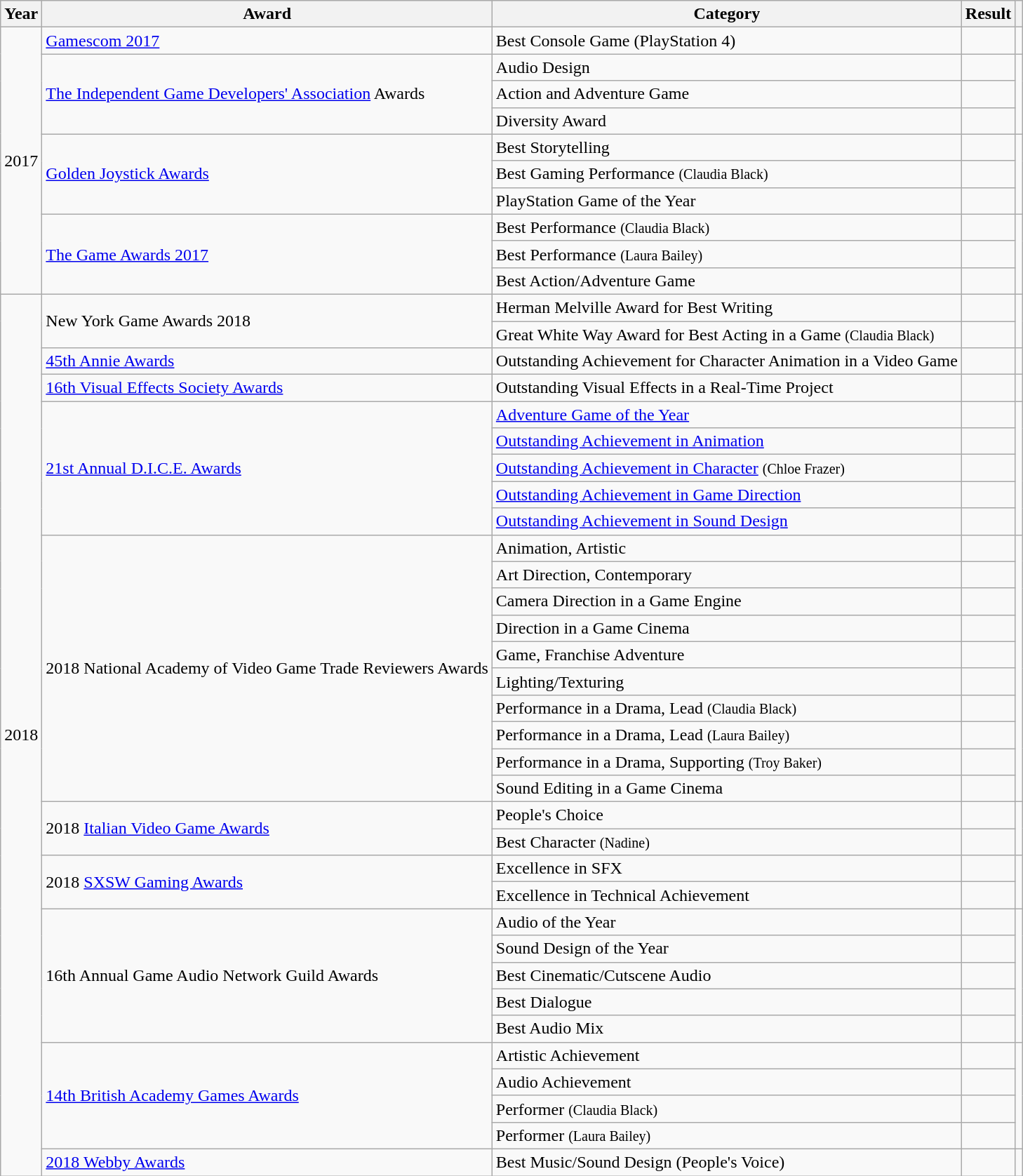<table class="wikitable sortable">
<tr>
<th>Year</th>
<th>Award</th>
<th>Category</th>
<th>Result</th>
<th></th>
</tr>
<tr>
<td style="text-align:center;" rowspan="10">2017</td>
<td><a href='#'>Gamescom 2017</a></td>
<td>Best Console Game (PlayStation 4)</td>
<td></td>
<td style="text-align:center;"></td>
</tr>
<tr>
<td rowspan="3"><a href='#'>The Independent Game Developers' Association</a> Awards</td>
<td>Audio Design</td>
<td></td>
<td rowspan="3" style="text-align:center;"></td>
</tr>
<tr>
<td>Action and Adventure Game</td>
<td></td>
</tr>
<tr>
<td>Diversity Award</td>
<td></td>
</tr>
<tr>
<td rowspan="3"><a href='#'>Golden Joystick Awards</a></td>
<td>Best Storytelling</td>
<td></td>
<td rowspan="3" style="text-align:center;"></td>
</tr>
<tr>
<td>Best Gaming Performance <small>(Claudia Black)</small></td>
<td></td>
</tr>
<tr>
<td>PlayStation Game of the Year</td>
<td></td>
</tr>
<tr>
<td rowspan="3"><a href='#'>The Game Awards 2017</a></td>
<td>Best Performance <small>(Claudia Black)</small></td>
<td></td>
<td rowspan="3" style="text-align:center;"></td>
</tr>
<tr>
<td>Best Performance <small>(Laura Bailey)</small></td>
<td></td>
</tr>
<tr>
<td>Best Action/Adventure Game</td>
<td></td>
</tr>
<tr>
<td style="text-align:center;" rowspan="33">2018</td>
<td rowspan="2">New York Game Awards 2018</td>
<td>Herman Melville Award for Best Writing</td>
<td></td>
<td rowspan="2" style="text-align:center;"></td>
</tr>
<tr>
<td>Great White Way Award for Best Acting in a Game <small>(Claudia Black)</small></td>
<td></td>
</tr>
<tr>
<td><a href='#'>45th Annie Awards</a></td>
<td>Outstanding Achievement for Character Animation in a Video Game</td>
<td></td>
<td style="text-align:center;"></td>
</tr>
<tr>
<td><a href='#'>16th Visual Effects Society Awards</a></td>
<td>Outstanding Visual Effects in a Real-Time Project</td>
<td></td>
<td style="text-align:center;"></td>
</tr>
<tr>
<td rowspan="5"><a href='#'>21st Annual D.I.C.E. Awards</a></td>
<td><a href='#'>Adventure Game of the Year</a></td>
<td></td>
<td rowspan="5" style="text-align:center;"></td>
</tr>
<tr>
<td><a href='#'>Outstanding Achievement in Animation</a></td>
<td></td>
</tr>
<tr>
<td><a href='#'>Outstanding Achievement in Character</a> <small>(Chloe Frazer)</small></td>
<td></td>
</tr>
<tr>
<td><a href='#'>Outstanding Achievement in Game Direction</a></td>
<td></td>
</tr>
<tr>
<td><a href='#'>Outstanding Achievement in Sound Design</a></td>
<td></td>
</tr>
<tr>
<td rowspan="10">2018 National Academy of Video Game Trade Reviewers Awards</td>
<td>Animation, Artistic</td>
<td></td>
<td rowspan="10" style="text-align:center;"></td>
</tr>
<tr>
<td>Art Direction, Contemporary</td>
<td></td>
</tr>
<tr>
<td>Camera Direction in a Game Engine</td>
<td></td>
</tr>
<tr>
<td>Direction in a Game Cinema</td>
<td></td>
</tr>
<tr>
<td>Game, Franchise Adventure</td>
<td></td>
</tr>
<tr>
<td>Lighting/Texturing</td>
<td></td>
</tr>
<tr>
<td>Performance in a Drama, Lead <small>(Claudia Black)</small></td>
<td></td>
</tr>
<tr>
<td>Performance in a Drama, Lead <small>(Laura Bailey)</small></td>
<td></td>
</tr>
<tr>
<td>Performance in a Drama, Supporting <small>(Troy Baker)</small></td>
<td></td>
</tr>
<tr>
<td>Sound Editing in a Game Cinema</td>
<td></td>
</tr>
<tr>
<td rowspan="2">2018 <a href='#'>Italian Video Game Awards</a></td>
<td>People's Choice</td>
<td></td>
<td rowspan="2" style="text-align:center;"></td>
</tr>
<tr>
<td>Best Character <small>(Nadine)</small></td>
<td></td>
</tr>
<tr>
<td rowspan="2">2018 <a href='#'>SXSW Gaming Awards</a></td>
<td>Excellence in SFX</td>
<td></td>
<td rowspan="2" style="text-align:center;"></td>
</tr>
<tr>
<td>Excellence in Technical Achievement</td>
<td></td>
</tr>
<tr>
<td rowspan="5">16th Annual Game Audio Network Guild Awards</td>
<td>Audio of the Year</td>
<td></td>
<td rowspan="5" style="text-align:center;"></td>
</tr>
<tr>
<td>Sound Design of the Year</td>
<td></td>
</tr>
<tr>
<td>Best Cinematic/Cutscene Audio</td>
<td></td>
</tr>
<tr>
<td>Best Dialogue</td>
<td></td>
</tr>
<tr>
<td>Best Audio Mix</td>
<td></td>
</tr>
<tr>
<td rowspan="4"><a href='#'>14th British Academy Games Awards</a></td>
<td>Artistic Achievement</td>
<td></td>
<td rowspan="4" style="text-align:center;"></td>
</tr>
<tr>
<td>Audio Achievement</td>
<td></td>
</tr>
<tr>
<td>Performer <small>(Claudia Black)</small></td>
<td></td>
</tr>
<tr>
<td>Performer <small>(Laura Bailey)</small></td>
<td></td>
</tr>
<tr>
<td><a href='#'>2018 Webby Awards</a></td>
<td>Best Music/Sound Design (People's Voice)</td>
<td></td>
<td style="text-align:center;"></td>
</tr>
</table>
